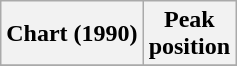<table class="wikitable sortable">
<tr>
<th align="left">Chart (1990)</th>
<th style="text-align:center;">Peak<br>position</th>
</tr>
<tr>
</tr>
</table>
